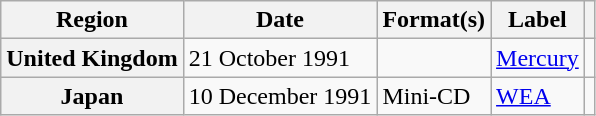<table class="wikitable plainrowheaders">
<tr>
<th scope="col">Region</th>
<th scope="col">Date</th>
<th scope="col">Format(s)</th>
<th scope="col">Label</th>
<th scope="col"></th>
</tr>
<tr>
<th scope="row">United Kingdom</th>
<td>21 October 1991</td>
<td></td>
<td><a href='#'>Mercury</a></td>
<td></td>
</tr>
<tr>
<th scope="row">Japan</th>
<td>10 December 1991</td>
<td>Mini-CD</td>
<td><a href='#'>WEA</a></td>
<td></td>
</tr>
</table>
